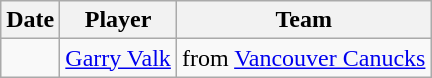<table class="wikitable">
<tr>
<th>Date</th>
<th>Player</th>
<th>Team</th>
</tr>
<tr>
<td></td>
<td><a href='#'>Garry Valk</a></td>
<td>from <a href='#'>Vancouver Canucks</a></td>
</tr>
</table>
